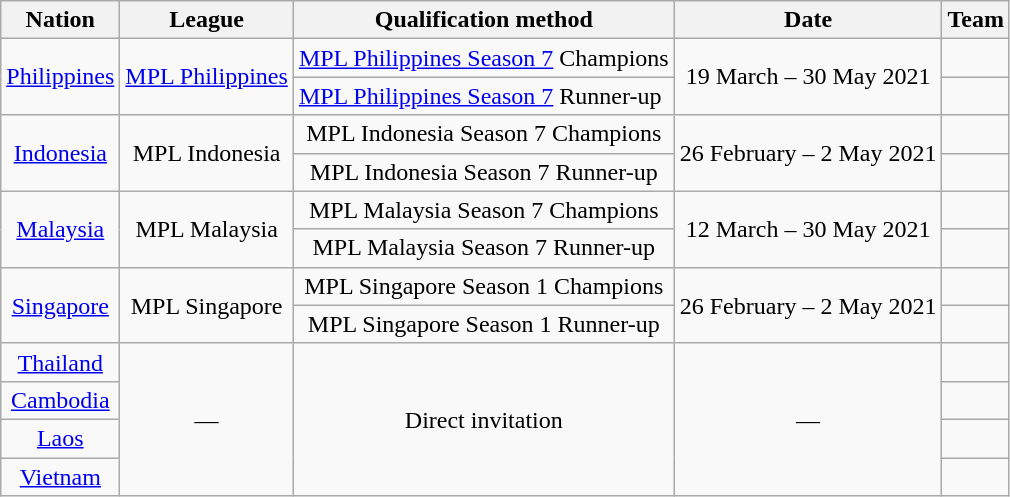<table class="wikitable collapsible">
<tr>
<th>Nation</th>
<th>League</th>
<th>Qualification method</th>
<th>Date</th>
<th>Team</th>
</tr>
<tr align="center">
<td rowspan=2> <a href='#'>Philippines</a></td>
<td rowspan=2><a href='#'>MPL Philippines</a></td>
<td><a href='#'>MPL Philippines Season 7</a> Champions</td>
<td rowspan=2>19 March – 30 May 2021</td>
<td></td>
</tr>
<tr>
<td><a href='#'>MPL Philippines Season 7</a> Runner-up</td>
<td></td>
</tr>
<tr align="center">
<td rowspan=2> <a href='#'>Indonesia</a></td>
<td rowspan=2>MPL Indonesia</td>
<td>MPL Indonesia Season 7 Champions</td>
<td rowspan=2>26 February – 2 May 2021</td>
<td></td>
</tr>
<tr align="center">
<td>MPL Indonesia Season 7 Runner-up</td>
<td></td>
</tr>
<tr align="center">
<td rowspan=2> <a href='#'>Malaysia</a></td>
<td rowspan=2>MPL Malaysia</td>
<td>MPL Malaysia Season 7 Champions</td>
<td rowspan=2>12 March – 30 May 2021</td>
<td></td>
</tr>
<tr align="center">
<td>MPL Malaysia Season 7 Runner-up</td>
<td></td>
</tr>
<tr align="center">
<td rowspan=2> <a href='#'>Singapore</a></td>
<td rowspan=2>MPL Singapore</td>
<td>MPL Singapore Season 1 Champions</td>
<td rowspan=2>26 February – 2 May 2021</td>
<td></td>
</tr>
<tr align="center">
<td>MPL Singapore Season 1 Runner-up</td>
<td></td>
</tr>
<tr align="center">
<td> <a href='#'>Thailand</a></td>
<td rowspan=4>—</td>
<td rowspan=4>Direct invitation</td>
<td rowspan=4>—</td>
<td></td>
</tr>
<tr align="center">
<td> <a href='#'>Cambodia</a></td>
<td></td>
</tr>
<tr align="center">
<td> <a href='#'>Laos</a></td>
<td></td>
</tr>
<tr align="center">
<td> <a href='#'>Vietnam</a></td>
<td></td>
</tr>
</table>
